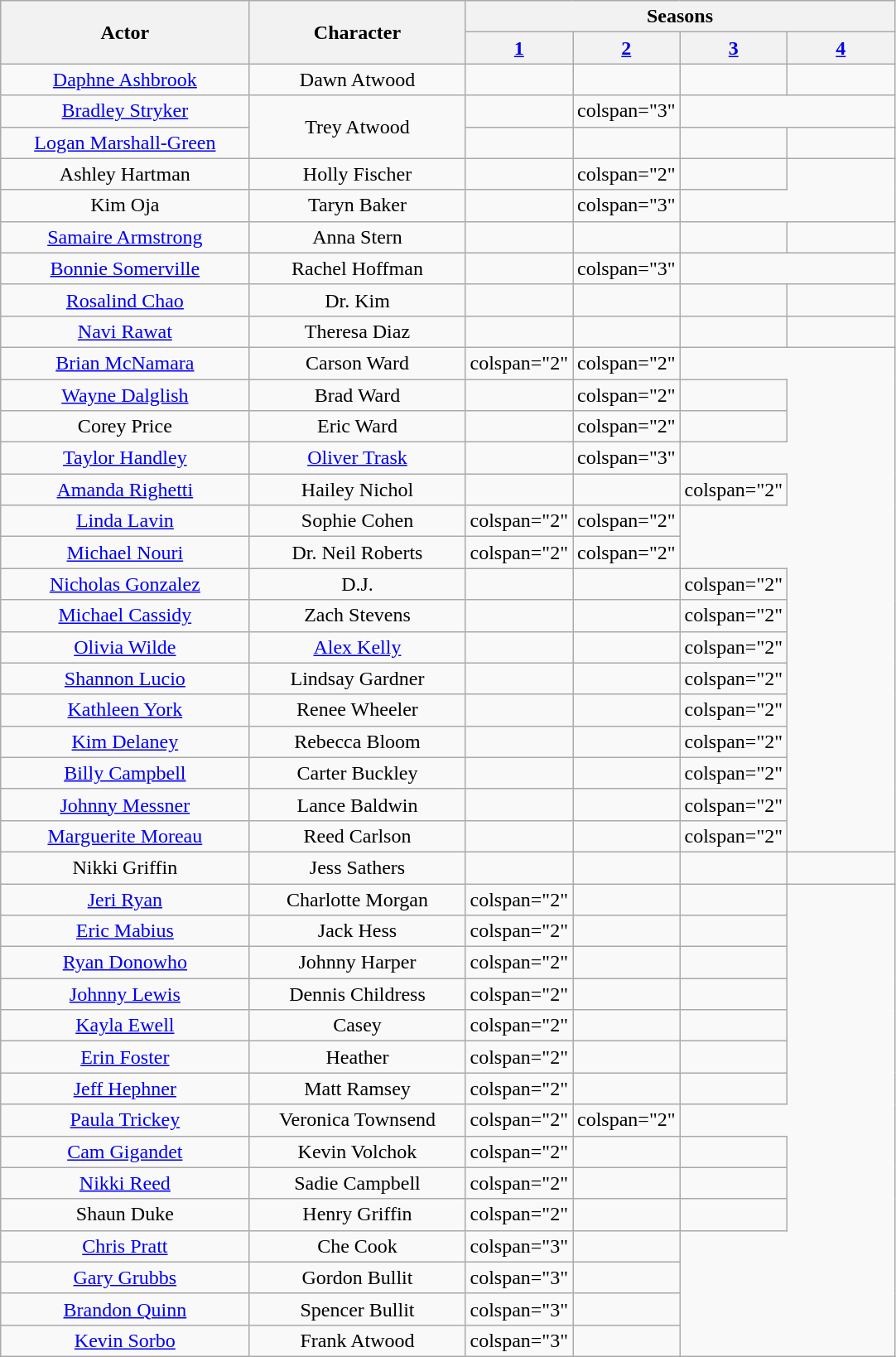<table class="wikitable" style="text-align:center; width:auto">
<tr>
<th scope="col" rowspan="2">Actor</th>
<th scope="col" rowspan="2">Character</th>
<th scope="col" colspan="4">Seasons</th>
</tr>
<tr>
<th scope="col" style="width:12%;"><a href='#'>1</a></th>
<th scope="col" style="width:12%;"><a href='#'>2</a></th>
<th scope="col" style="width:12%;"><a href='#'>3</a></th>
<th scope="col" style="width:12%;"><a href='#'>4</a></th>
</tr>
<tr>
<td style="text-align:center;"><a href='#'>Daphne Ashbrook</a></td>
<td style="text-align:center;">Dawn Atwood</td>
<td></td>
<td></td>
<td></td>
<td></td>
</tr>
<tr>
<td style="text-align:center;"><a href='#'>Bradley Stryker</a></td>
<td style="text-align:center;" rowspan="2">Trey Atwood</td>
<td></td>
<td>colspan="3" </td>
</tr>
<tr>
<td style="text-align:center;"><a href='#'>Logan Marshall-Green</a></td>
<td></td>
<td></td>
<td></td>
<td></td>
</tr>
<tr>
<td style="text-align:center;">Ashley Hartman</td>
<td style="text-align:center;">Holly Fischer</td>
<td></td>
<td>colspan="2" </td>
<td></td>
</tr>
<tr>
<td style="text-align:center;">Kim Oja</td>
<td style="text-align:center;">Taryn Baker</td>
<td></td>
<td>colspan="3" </td>
</tr>
<tr>
<td style="text-align:center;"><a href='#'>Samaire Armstrong</a></td>
<td style="text-align:center;">Anna Stern</td>
<td></td>
<td></td>
<td></td>
<td></td>
</tr>
<tr>
<td style="text-align:center;"><a href='#'>Bonnie Somerville</a></td>
<td style="text-align:center;">Rachel Hoffman</td>
<td></td>
<td>colspan="3" </td>
</tr>
<tr>
<td style="text-align:center;"><a href='#'>Rosalind Chao</a></td>
<td style="text-align:center;">Dr. Kim</td>
<td></td>
<td></td>
<td></td>
<td></td>
</tr>
<tr>
<td style="text-align:center;"><a href='#'>Navi Rawat</a></td>
<td style="text-align:center;">Theresa Diaz</td>
<td></td>
<td></td>
<td></td>
<td></td>
</tr>
<tr>
<td style="text-align:center;"><a href='#'>Brian McNamara</a></td>
<td style="text-align:center;">Carson Ward</td>
<td>colspan="2" </td>
<td>colspan="2" </td>
</tr>
<tr>
<td style="text-align:center;"><a href='#'>Wayne Dalglish</a></td>
<td style="text-align:center;">Brad Ward</td>
<td></td>
<td>colspan="2" </td>
<td></td>
</tr>
<tr>
<td style="text-align:center;">Corey Price</td>
<td style="text-align:center;">Eric Ward</td>
<td></td>
<td>colspan="2" </td>
<td></td>
</tr>
<tr>
<td style="text-align:center;"><a href='#'>Taylor Handley</a></td>
<td style="text-align:center;"><a href='#'>Oliver Trask</a></td>
<td></td>
<td>colspan="3" </td>
</tr>
<tr>
<td style="text-align:center;"><a href='#'>Amanda Righetti</a></td>
<td style="text-align:center;">Hailey Nichol</td>
<td></td>
<td></td>
<td>colspan="2" </td>
</tr>
<tr>
<td style="text-align:center;"><a href='#'>Linda Lavin</a></td>
<td style="text-align:center;">Sophie Cohen</td>
<td>colspan="2" </td>
<td>colspan="2" </td>
</tr>
<tr>
<td style="text-align:center;"><a href='#'>Michael Nouri</a></td>
<td style="text-align:center;">Dr. Neil Roberts</td>
<td>colspan="2" </td>
<td>colspan="2" </td>
</tr>
<tr>
<td style="text-align:center;"><a href='#'>Nicholas Gonzalez</a></td>
<td style="text-align:center;">D.J.</td>
<td></td>
<td></td>
<td>colspan="2" </td>
</tr>
<tr>
<td style="text-align:center;"><a href='#'>Michael Cassidy</a></td>
<td style="text-align:center;">Zach Stevens</td>
<td></td>
<td></td>
<td>colspan="2" </td>
</tr>
<tr>
<td style="text-align:center;"><a href='#'>Olivia Wilde</a></td>
<td style="text-align:center;"><a href='#'>Alex Kelly</a></td>
<td></td>
<td></td>
<td>colspan="2" </td>
</tr>
<tr>
<td style="text-align:center;"><a href='#'>Shannon Lucio</a></td>
<td style="text-align:center;">Lindsay Gardner</td>
<td></td>
<td></td>
<td>colspan="2" </td>
</tr>
<tr>
<td style="text-align:center;"><a href='#'>Kathleen York</a></td>
<td style="text-align:center;">Renee Wheeler</td>
<td></td>
<td></td>
<td>colspan="2" </td>
</tr>
<tr>
<td style="text-align:center;"><a href='#'>Kim Delaney</a></td>
<td style="text-align:center;">Rebecca Bloom</td>
<td></td>
<td></td>
<td>colspan="2" </td>
</tr>
<tr>
<td style="text-align:center;"><a href='#'>Billy Campbell</a></td>
<td style="text-align:center;">Carter Buckley</td>
<td></td>
<td></td>
<td>colspan="2" </td>
</tr>
<tr>
<td style="text-align:center;"><a href='#'>Johnny Messner</a></td>
<td style="text-align:center;">Lance Baldwin</td>
<td></td>
<td></td>
<td>colspan="2" </td>
</tr>
<tr>
<td style="text-align:center;"><a href='#'>Marguerite Moreau</a></td>
<td style="text-align:center;">Reed Carlson</td>
<td></td>
<td></td>
<td>colspan="2" </td>
</tr>
<tr>
<td style="text-align:center;">Nikki Griffin</td>
<td style="text-align:center;">Jess Sathers</td>
<td></td>
<td></td>
<td></td>
<td></td>
</tr>
<tr>
<td style="text-align:center;"><a href='#'>Jeri Ryan</a></td>
<td style="text-align:center;">Charlotte Morgan</td>
<td>colspan="2" </td>
<td></td>
<td></td>
</tr>
<tr>
<td style="text-align:center;"><a href='#'>Eric Mabius</a></td>
<td style="text-align:center;">Jack Hess</td>
<td>colspan="2" </td>
<td></td>
<td></td>
</tr>
<tr>
<td style="text-align:center;"><a href='#'>Ryan Donowho</a></td>
<td style="text-align:center;">Johnny Harper</td>
<td>colspan="2" </td>
<td></td>
<td></td>
</tr>
<tr>
<td style="text-align:center;"><a href='#'>Johnny Lewis</a></td>
<td style="text-align:center;">Dennis Childress</td>
<td>colspan="2" </td>
<td></td>
<td></td>
</tr>
<tr>
<td style="text-align:center;"><a href='#'>Kayla Ewell</a></td>
<td style="text-align:center;">Casey</td>
<td>colspan="2" </td>
<td></td>
<td></td>
</tr>
<tr>
<td style="text-align:center;"><a href='#'>Erin Foster</a></td>
<td style="text-align:center;">Heather</td>
<td>colspan="2" </td>
<td></td>
<td></td>
</tr>
<tr>
<td style="text-align:center;"><a href='#'>Jeff Hephner</a></td>
<td style="text-align:center;">Matt Ramsey</td>
<td>colspan="2" </td>
<td></td>
<td></td>
</tr>
<tr>
<td style="text-align:center;"><a href='#'>Paula Trickey</a></td>
<td style="text-align:center;">Veronica Townsend</td>
<td>colspan="2" </td>
<td>colspan="2" </td>
</tr>
<tr>
<td style="text-align:center;"><a href='#'>Cam Gigandet</a></td>
<td style="text-align:center;">Kevin Volchok</td>
<td>colspan="2" </td>
<td></td>
<td></td>
</tr>
<tr>
<td style="text-align:center;"><a href='#'>Nikki Reed</a></td>
<td style="text-align:center;">Sadie Campbell</td>
<td>colspan="2" </td>
<td></td>
<td></td>
</tr>
<tr>
<td style="text-align:center;">Shaun Duke</td>
<td style="text-align:center;">Henry Griffin</td>
<td>colspan="2" </td>
<td></td>
<td></td>
</tr>
<tr>
<td style="text-align:center;"><a href='#'>Chris Pratt</a></td>
<td style="text-align:center;">Che Cook</td>
<td>colspan="3" </td>
<td></td>
</tr>
<tr>
<td style="text-align:center;"><a href='#'>Gary Grubbs</a></td>
<td style="text-align:center;">Gordon Bullit</td>
<td>colspan="3" </td>
<td></td>
</tr>
<tr>
<td style="text-align:center;"><a href='#'>Brandon Quinn</a></td>
<td style="text-align:center;">Spencer Bullit</td>
<td>colspan="3" </td>
<td></td>
</tr>
<tr>
<td style="text-align:center;"><a href='#'>Kevin Sorbo</a></td>
<td style="text-align:center;">Frank Atwood</td>
<td>colspan="3" </td>
<td></td>
</tr>
</table>
